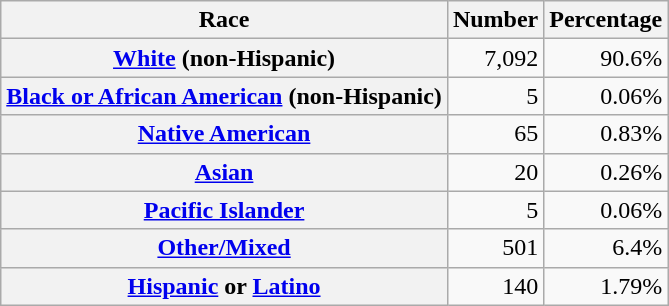<table class="wikitable" style="text-align:right">
<tr>
<th scope="col">Race</th>
<th scope="col">Number</th>
<th scope="col">Percentage</th>
</tr>
<tr>
<th scope="row"><a href='#'>White</a> (non-Hispanic)</th>
<td>7,092</td>
<td>90.6%</td>
</tr>
<tr>
<th scope="row"><a href='#'>Black or African American</a> (non-Hispanic)</th>
<td>5</td>
<td>0.06%</td>
</tr>
<tr>
<th scope="row"><a href='#'>Native American</a></th>
<td>65</td>
<td>0.83%</td>
</tr>
<tr>
<th scope="row"><a href='#'>Asian</a></th>
<td>20</td>
<td>0.26%</td>
</tr>
<tr>
<th scope="row"><a href='#'>Pacific Islander</a></th>
<td>5</td>
<td>0.06%</td>
</tr>
<tr>
<th scope="row"><a href='#'>Other/Mixed</a></th>
<td>501</td>
<td>6.4%</td>
</tr>
<tr>
<th scope="row"><a href='#'>Hispanic</a> or <a href='#'>Latino</a></th>
<td>140</td>
<td>1.79%</td>
</tr>
</table>
